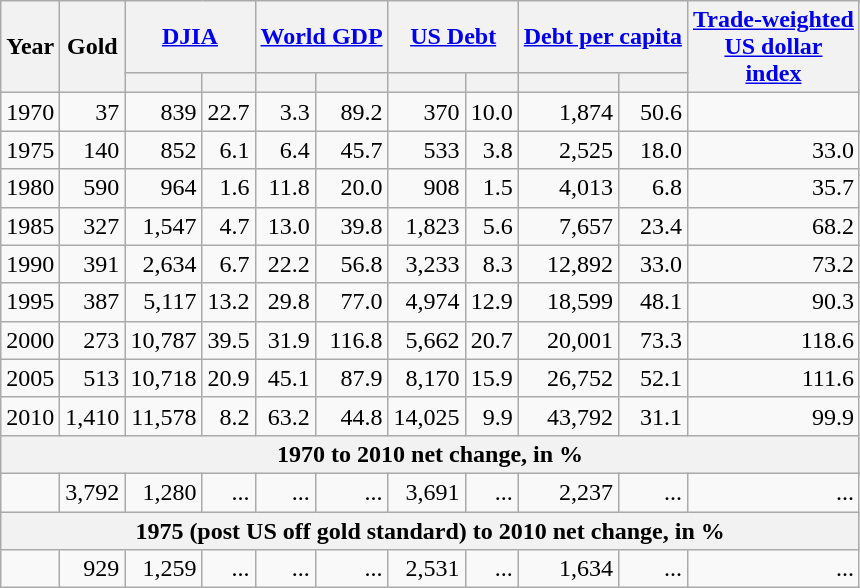<table class="wikitable" style="text-align:right; table-layout: fixed;">
<tr>
<th rowspan=2>Year</th>
<th rowspan=2>Gold</th>
<th colspan=2><a href='#'>DJIA</a></th>
<th colspan=2><a href='#'>World GDP</a></th>
<th colspan=2><a href='#'>US Debt</a></th>
<th colspan=2><a href='#'>Debt per capita</a></th>
<th rowspan=2><a href='#'>Trade-weighted<br>US dollar<br>index</a></th>
</tr>
<tr>
<th></th>
<th></th>
<th></th>
<th></th>
<th></th>
<th></th>
<th></th>
<th></th>
</tr>
<tr>
<td>1970</td>
<td>37</td>
<td>839</td>
<td>22.7</td>
<td>3.3</td>
<td>89.2</td>
<td>370</td>
<td>10.0</td>
<td>1,874</td>
<td>50.6</td>
<td></td>
</tr>
<tr>
<td>1975</td>
<td>140</td>
<td>852</td>
<td>6.1</td>
<td>6.4</td>
<td>45.7</td>
<td>533</td>
<td>3.8</td>
<td>2,525</td>
<td>18.0</td>
<td>33.0</td>
</tr>
<tr>
<td>1980</td>
<td>590</td>
<td>964</td>
<td>1.6</td>
<td>11.8</td>
<td>20.0</td>
<td>908</td>
<td>1.5</td>
<td>4,013</td>
<td>6.8</td>
<td>35.7</td>
</tr>
<tr>
<td>1985</td>
<td>327</td>
<td>1,547</td>
<td>4.7</td>
<td>13.0</td>
<td>39.8</td>
<td>1,823</td>
<td>5.6</td>
<td>7,657</td>
<td>23.4</td>
<td>68.2</td>
</tr>
<tr>
<td>1990</td>
<td>391</td>
<td>2,634</td>
<td>6.7</td>
<td>22.2</td>
<td>56.8</td>
<td>3,233</td>
<td>8.3</td>
<td>12,892</td>
<td>33.0</td>
<td>73.2</td>
</tr>
<tr>
<td>1995</td>
<td>387</td>
<td>5,117</td>
<td>13.2</td>
<td>29.8</td>
<td>77.0</td>
<td>4,974</td>
<td>12.9</td>
<td>18,599</td>
<td>48.1</td>
<td>90.3</td>
</tr>
<tr>
<td>2000</td>
<td>273</td>
<td>10,787</td>
<td>39.5</td>
<td>31.9</td>
<td>116.8</td>
<td>5,662</td>
<td>20.7</td>
<td>20,001</td>
<td>73.3</td>
<td>118.6</td>
</tr>
<tr>
<td>2005</td>
<td>513</td>
<td>10,718</td>
<td>20.9</td>
<td>45.1</td>
<td>87.9</td>
<td>8,170</td>
<td>15.9</td>
<td>26,752</td>
<td>52.1</td>
<td>111.6</td>
</tr>
<tr>
<td>2010</td>
<td>1,410</td>
<td>11,578</td>
<td>8.2</td>
<td>63.2</td>
<td>44.8</td>
<td>14,025</td>
<td>9.9</td>
<td>43,792</td>
<td>31.1</td>
<td>99.9</td>
</tr>
<tr>
<th colspan=11>1970 to 2010 net change, in %</th>
</tr>
<tr>
<td></td>
<td>3,792</td>
<td>1,280</td>
<td>...</td>
<td>...</td>
<td>...</td>
<td>3,691</td>
<td>...</td>
<td>2,237</td>
<td>...</td>
<td>...</td>
</tr>
<tr>
<th colspan=11>1975 (post US off gold standard) to 2010 net change, in %</th>
</tr>
<tr>
<td></td>
<td>929</td>
<td>1,259</td>
<td>...</td>
<td>...</td>
<td>...</td>
<td>2,531</td>
<td>...</td>
<td>1,634</td>
<td>...</td>
<td>...</td>
</tr>
</table>
